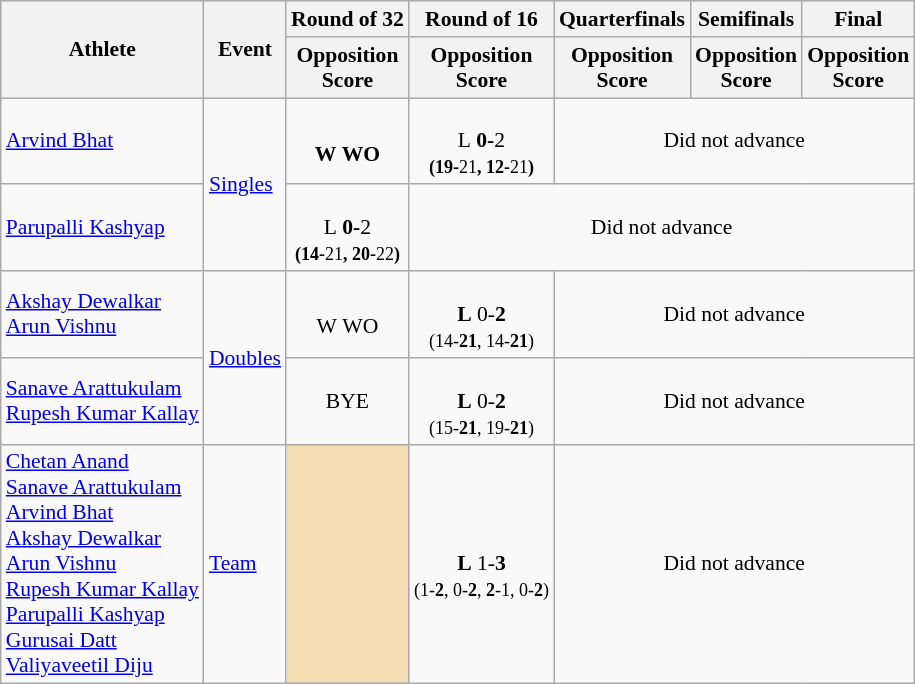<table class=wikitable style="font-size:90%">
<tr>
<th rowspan=2>Athlete</th>
<th rowspan=2>Event</th>
<th>Round of 32</th>
<th>Round of 16</th>
<th>Quarterfinals</th>
<th>Semifinals</th>
<th>Final</th>
</tr>
<tr>
<th>Opposition<br>Score</th>
<th>Opposition<br>Score</th>
<th>Opposition<br>Score</th>
<th>Opposition<br>Score</th>
<th>Opposition<br>Score</th>
</tr>
<tr>
<td><a href='#'>Arvind Bhat</a></td>
<td rowspan=2><a href='#'>Singles</a></td>
<td align=center><br><strong>W</strong> <strong>WO<em></td>
<td align=center><br></strong>L<strong> 0-</strong>2<strong><br><small>(19-</strong>21<strong>, 12-</strong>21<strong>)</small></td>
<td align=center colspan="7">Did not advance</td>
</tr>
<tr>
<td><a href='#'>Parupalli Kashyap</a></td>
<td align=center><br></strong>L<strong> 0-</strong>2<strong><br><small>(14-</strong>21<strong>, 20-</strong>22<strong>)</small></td>
<td align=center colspan="7">Did not advance</td>
</tr>
<tr>
<td><a href='#'>Akshay Dewalkar</a> <br> <a href='#'>Arun Vishnu</a></td>
<td rowspan=2><a href='#'>Doubles</a></td>
<td align=center><br></strong>W<strong> </strong>WO</em></td>
<td align=center><br><strong>L</strong> 0-<strong>2</strong><br><small>(14-<strong>21</strong>, 14-<strong>21</strong>)</small></td>
<td align=center colspan="7">Did not advance</td>
</tr>
<tr>
<td><a href='#'>Sanave Arattukulam</a> <br> <a href='#'>Rupesh Kumar Kallay</a></td>
<td align=center>BYE</td>
<td align=center><br><strong>L</strong> 0-<strong>2</strong><br><small>(15-<strong>21</strong>, 19-<strong>21</strong>)</small></td>
<td align=center colspan="7">Did not advance</td>
</tr>
<tr>
<td><a href='#'>Chetan Anand</a><br><a href='#'>Sanave Arattukulam</a><br><a href='#'>Arvind Bhat</a> <br> <a href='#'>Akshay Dewalkar</a><br> <a href='#'>Arun Vishnu</a><br><a href='#'>Rupesh Kumar Kallay</a> <br> <a href='#'>Parupalli Kashyap</a><br><a href='#'>Gurusai Datt</a> <br> <a href='#'>Valiyaveetil Diju</a></td>
<td><a href='#'>Team</a></td>
<td style="background:wheat;"></td>
<td align=center><br><strong>L</strong> 1-<strong>3</strong><br><small>(1-<strong>2</strong>, 0-<strong>2</strong>, <strong>2</strong>-1, 0-<strong>2</strong>)</small></td>
<td align=center colspan="7">Did not advance</td>
</tr>
</table>
